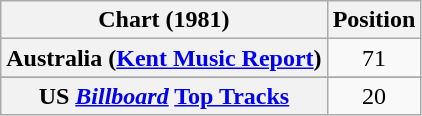<table class="wikitable plainrowheaders" style="text-align:center;">
<tr>
<th>Chart (1981)</th>
<th>Position</th>
</tr>
<tr>
<th scope="row">Australia (<a href='#'>Kent Music Report</a>)</th>
<td>71</td>
</tr>
<tr>
</tr>
<tr>
<th scope="row">US <em><a href='#'>Billboard</a></em> <a href='#'>Top Tracks</a></th>
<td>20</td>
</tr>
</table>
